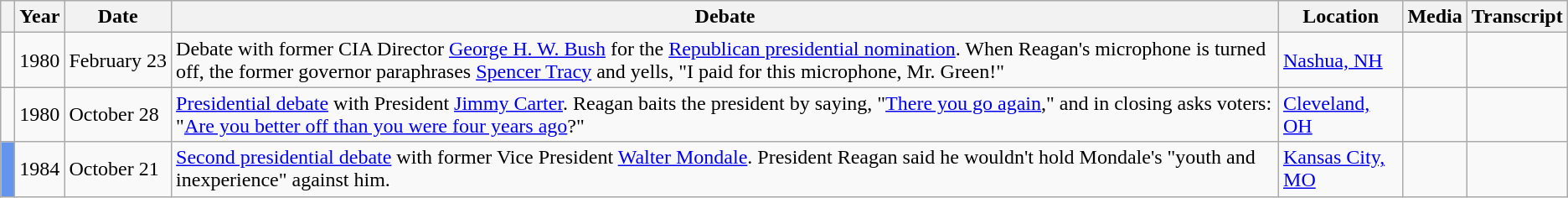<table class="wikitable">
<tr>
<th> </th>
<th>Year</th>
<th>Date</th>
<th>Debate</th>
<th>Location</th>
<th>Media</th>
<th>Transcript</th>
</tr>
<tr>
<td> </td>
<td>1980</td>
<td style="white-space:nowrap">February 23</td>
<td>Debate with former CIA Director <a href='#'>George H. W. Bush</a> for the <a href='#'>Republican presidential nomination</a>. When Reagan's microphone is turned off, the former governor paraphrases <a href='#'>Spencer Tracy</a> and yells, "I paid for this microphone, Mr. Green!"</td>
<td><a href='#'>Nashua, NH</a></td>
<td></td>
<td></td>
</tr>
<tr>
<td> </td>
<td>1980</td>
<td>October 28</td>
<td><a href='#'>Presidential debate</a> with President <a href='#'>Jimmy Carter</a>. Reagan baits the president by saying, "<a href='#'>There you go again</a>," and in closing asks voters: "<a href='#'>Are you better off than you were four years ago</a>?"</td>
<td><a href='#'>Cleveland, OH</a></td>
<td></td>
<td style="text-align:center;"></td>
</tr>
<tr>
<td style="background:cornflowerblue;"> </td>
<td>1984</td>
<td>October 21</td>
<td><a href='#'>Second presidential debate</a> with former Vice President <a href='#'>Walter Mondale</a>. President Reagan said he wouldn't hold Mondale's "youth and inexperience" against him.</td>
<td><a href='#'>Kansas City, MO</a></td>
<td></td>
<td style="text-align:center;"></td>
</tr>
</table>
